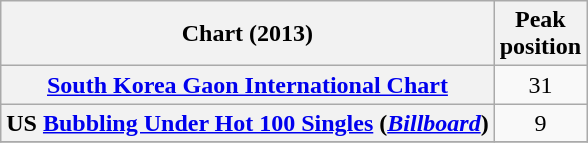<table class="wikitable sortable plainrowheaders">
<tr>
<th>Chart (2013)</th>
<th>Peak<br>position</th>
</tr>
<tr>
<th scope="row"><a href='#'>South Korea Gaon International Chart</a></th>
<td style="text-align:center;">31</td>
</tr>
<tr>
<th scope="row">US <a href='#'>Bubbling Under Hot 100 Singles</a> (<em><a href='#'>Billboard</a></em>)</th>
<td style="text-align:center;">9</td>
</tr>
<tr>
</tr>
</table>
